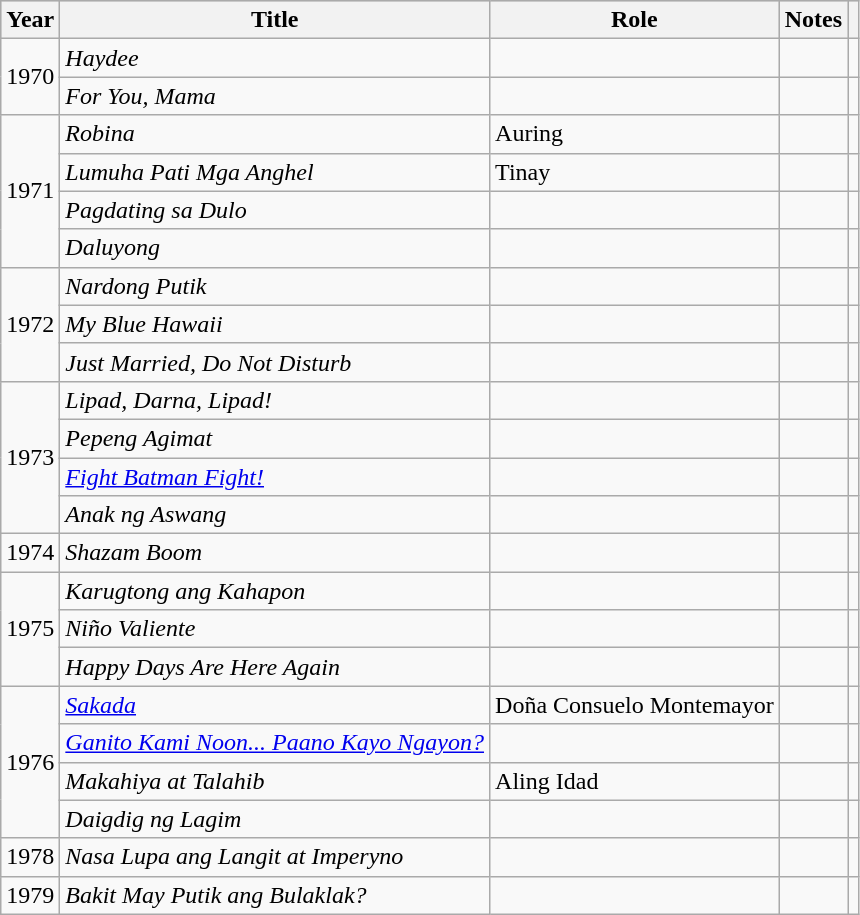<table class="wikitable sortable plainrowheaders">
<tr style="background:#ccc; text-align:center;">
<th scope="col">Year</th>
<th scope="col">Title</th>
<th scope="col">Role</th>
<th scope="col" class="unsortable">Notes</th>
<th scope="col" class="unsortable"></th>
</tr>
<tr>
<td rowspan="2">1970</td>
<td><em>Haydee</em></td>
<td></td>
<td></td>
<td></td>
</tr>
<tr>
<td><em>For You, Mama</em></td>
<td></td>
<td></td>
<td></td>
</tr>
<tr>
<td rowspan="4">1971</td>
<td><em>Robina</em></td>
<td>Auring</td>
<td></td>
<td></td>
</tr>
<tr>
<td><em>Lumuha Pati Mga Anghel</em></td>
<td>Tinay</td>
<td></td>
<td></td>
</tr>
<tr>
<td><em>Pagdating sa Dulo</em></td>
<td></td>
<td></td>
<td></td>
</tr>
<tr>
<td><em>Daluyong</em></td>
<td></td>
<td></td>
<td></td>
</tr>
<tr>
<td rowspan="3">1972</td>
<td><em>Nardong Putik</em></td>
<td></td>
<td></td>
<td></td>
</tr>
<tr>
<td><em>My Blue Hawaii</em></td>
<td></td>
<td></td>
<td></td>
</tr>
<tr>
<td><em>Just Married, Do Not Disturb</em></td>
<td></td>
<td></td>
<td></td>
</tr>
<tr>
<td rowspan="4">1973</td>
<td><em>Lipad, Darna, Lipad!</em></td>
<td></td>
<td></td>
<td></td>
</tr>
<tr>
<td><em>Pepeng Agimat</em></td>
<td></td>
<td></td>
<td></td>
</tr>
<tr>
<td><em><a href='#'>Fight Batman Fight!</a></em></td>
<td></td>
<td></td>
<td></td>
</tr>
<tr>
<td><em>Anak ng Aswang</em></td>
<td></td>
<td></td>
<td></td>
</tr>
<tr>
<td>1974</td>
<td><em>Shazam Boom</em></td>
<td></td>
<td></td>
<td></td>
</tr>
<tr>
<td rowspan="3">1975</td>
<td><em>Karugtong ang Kahapon</em></td>
<td></td>
<td></td>
<td></td>
</tr>
<tr>
<td><em>Niño Valiente</em></td>
<td></td>
<td></td>
<td></td>
</tr>
<tr>
<td><em>Happy Days Are Here Again</em></td>
<td></td>
<td></td>
<td></td>
</tr>
<tr>
<td rowspan="4">1976</td>
<td><em><a href='#'>Sakada</a></em></td>
<td>Doña Consuelo Montemayor</td>
<td></td>
<td></td>
</tr>
<tr>
<td><em><a href='#'>Ganito Kami Noon... Paano Kayo Ngayon?</a></em></td>
<td></td>
<td></td>
<td></td>
</tr>
<tr>
<td><em>Makahiya at Talahib</em></td>
<td>Aling Idad</td>
<td></td>
<td></td>
</tr>
<tr>
<td><em>Daigdig ng Lagim</em></td>
<td></td>
<td></td>
<td></td>
</tr>
<tr>
<td>1978</td>
<td><em>Nasa Lupa ang Langit at Imperyno</em></td>
<td></td>
<td></td>
<td></td>
</tr>
<tr>
<td>1979</td>
<td><em>Bakit May Putik ang Bulaklak?</em></td>
<td></td>
<td></td>
<td></td>
</tr>
</table>
